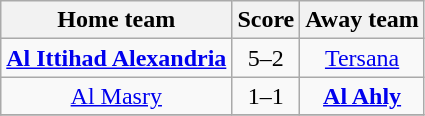<table class="wikitable" style="text-align: center">
<tr>
<th>Home team</th>
<th>Score</th>
<th>Away team</th>
</tr>
<tr>
<td><strong><a href='#'>Al Ittihad Alexandria</a></strong></td>
<td>5–2</td>
<td><a href='#'>Tersana</a></td>
</tr>
<tr>
<td><a href='#'>Al Masry</a></td>
<td>1–1</td>
<td><strong><a href='#'>Al Ahly</a></strong></td>
</tr>
<tr>
</tr>
</table>
